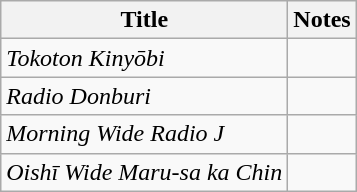<table class="wikitable">
<tr>
<th>Title</th>
<th>Notes</th>
</tr>
<tr>
<td><em>Tokoton Kinyōbi</em></td>
<td></td>
</tr>
<tr>
<td><em>Radio Donburi</em></td>
<td></td>
</tr>
<tr>
<td><em>Morning Wide Radio J</em></td>
<td></td>
</tr>
<tr>
<td><em>Oishī Wide Maru-sa ka Chin</em></td>
<td></td>
</tr>
</table>
